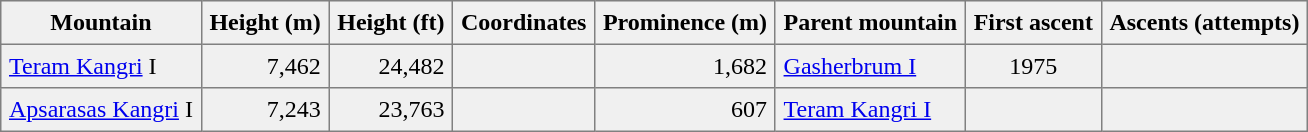<table border=1 cellspacing=0 cellpadding=5 style="border-collapse: collapse; background:#f0f0f0;">
<tr>
<th>Mountain</th>
<th>Height (m)</th>
<th>Height (ft)</th>
<th>Coordinates</th>
<th>Prominence (m)</th>
<th>Parent mountain</th>
<th>First ascent</th>
<th>Ascents (attempts)</th>
</tr>
<tr>
<td><a href='#'>Teram Kangri</a> I</td>
<td align=right>7,462</td>
<td align=right>24,482</td>
<td></td>
<td align=right>1,682</td>
<td><a href='#'>Gasherbrum I</a></td>
<td align=middle>1975</td>
<td align=middle></td>
</tr>
<tr>
<td><a href='#'>Apsarasas Kangri</a> I</td>
<td align=right>7,243</td>
<td align=right>23,763</td>
<td></td>
<td align=right>607</td>
<td><a href='#'>Teram Kangri I</a></td>
<td align=middle></td>
<td align=middle></td>
</tr>
</table>
